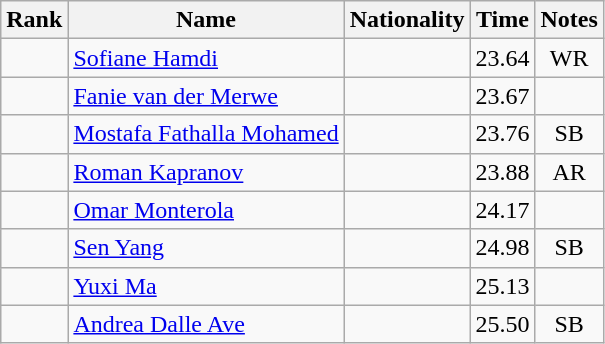<table class="wikitable sortable" style="text-align:center">
<tr>
<th>Rank</th>
<th>Name</th>
<th>Nationality</th>
<th>Time</th>
<th>Notes</th>
</tr>
<tr>
<td></td>
<td align=left><a href='#'>Sofiane Hamdi</a></td>
<td align=left></td>
<td>23.64</td>
<td>WR</td>
</tr>
<tr>
<td></td>
<td align=left><a href='#'>Fanie van der Merwe</a></td>
<td align=left></td>
<td>23.67</td>
<td></td>
</tr>
<tr>
<td></td>
<td align=left><a href='#'>Mostafa Fathalla Mohamed</a></td>
<td align=left></td>
<td>23.76</td>
<td>SB</td>
</tr>
<tr>
<td></td>
<td align=left><a href='#'>Roman Kapranov</a></td>
<td align=left></td>
<td>23.88</td>
<td>AR</td>
</tr>
<tr>
<td></td>
<td align=left><a href='#'>Omar Monterola</a></td>
<td align=left></td>
<td>24.17</td>
<td></td>
</tr>
<tr>
<td></td>
<td align=left><a href='#'>Sen Yang</a></td>
<td align=left></td>
<td>24.98</td>
<td>SB</td>
</tr>
<tr>
<td></td>
<td align=left><a href='#'>Yuxi Ma</a></td>
<td align=left></td>
<td>25.13</td>
<td></td>
</tr>
<tr>
<td></td>
<td align=left><a href='#'>Andrea Dalle Ave</a></td>
<td align=left></td>
<td>25.50</td>
<td>SB</td>
</tr>
</table>
